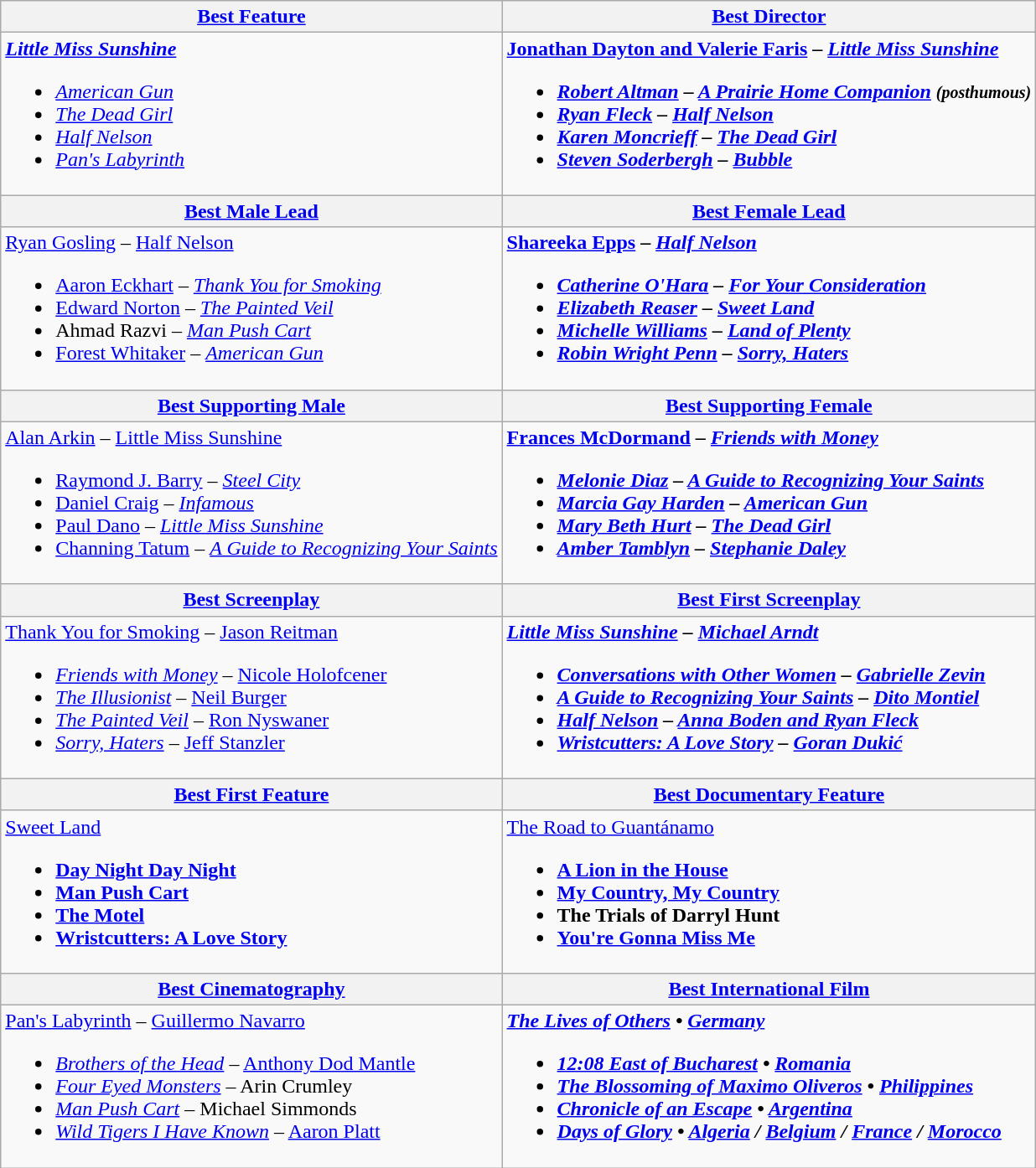<table class="wikitable">
<tr>
<th><a href='#'>Best Feature</a></th>
<th><a href='#'>Best Director</a></th>
</tr>
<tr>
<td><strong><em><a href='#'>Little Miss Sunshine</a></em></strong><br><ul><li><em><a href='#'>American Gun</a></em></li><li><em><a href='#'>The Dead Girl</a></em></li><li><em><a href='#'>Half Nelson</a></em></li><li><em><a href='#'>Pan's Labyrinth</a></em></li></ul></td>
<td><strong><a href='#'>Jonathan Dayton and Valerie Faris</a> – <em><a href='#'>Little Miss Sunshine</a><strong><em><br><ul><li><a href='#'>Robert Altman</a> – </em><a href='#'>A Prairie Home Companion</a><em> <small>(posthumous)</small></li><li><a href='#'>Ryan Fleck</a> – </em><a href='#'>Half Nelson</a><em></li><li><a href='#'>Karen Moncrieff</a> – </em><a href='#'>The Dead Girl</a><em></li><li><a href='#'>Steven Soderbergh</a> – </em><a href='#'>Bubble</a><em></li></ul></td>
</tr>
<tr>
<th><a href='#'>Best Male Lead</a></th>
<th><a href='#'>Best Female Lead</a></th>
</tr>
<tr>
<td></strong><a href='#'>Ryan Gosling</a> – </em><a href='#'>Half Nelson</a></em></strong><br><ul><li><a href='#'>Aaron Eckhart</a> – <em><a href='#'>Thank You for Smoking</a></em></li><li><a href='#'>Edward Norton</a> – <em><a href='#'>The Painted Veil</a></em></li><li>Ahmad Razvi – <em><a href='#'>Man Push Cart</a></em></li><li><a href='#'>Forest Whitaker</a> – <em><a href='#'>American Gun</a></em></li></ul></td>
<td><strong><a href='#'>Shareeka Epps</a> – <em><a href='#'>Half Nelson</a><strong><em><br><ul><li><a href='#'>Catherine O'Hara</a> – </em><a href='#'>For Your Consideration</a><em></li><li><a href='#'>Elizabeth Reaser</a> – </em><a href='#'>Sweet Land</a><em></li><li><a href='#'>Michelle Williams</a> – </em><a href='#'>Land of Plenty</a><em></li><li><a href='#'>Robin Wright Penn</a> – </em><a href='#'>Sorry, Haters</a><em></li></ul></td>
</tr>
<tr>
<th><a href='#'>Best Supporting Male</a></th>
<th><a href='#'>Best Supporting Female</a></th>
</tr>
<tr>
<td></strong><a href='#'>Alan Arkin</a> – </em><a href='#'>Little Miss Sunshine</a></em></strong><br><ul><li><a href='#'>Raymond J. Barry</a> – <em><a href='#'>Steel City</a></em></li><li><a href='#'>Daniel Craig</a> – <em><a href='#'>Infamous</a></em></li><li><a href='#'>Paul Dano</a> – <em><a href='#'>Little Miss Sunshine</a></em></li><li><a href='#'>Channing Tatum</a> – <em><a href='#'>A Guide to Recognizing Your Saints</a></em></li></ul></td>
<td><strong><a href='#'>Frances McDormand</a> – <em><a href='#'>Friends with Money</a><strong><em><br><ul><li><a href='#'>Melonie Diaz</a> – </em><a href='#'>A Guide to Recognizing Your Saints</a><em></li><li><a href='#'>Marcia Gay Harden</a> – </em><a href='#'>American Gun</a><em></li><li><a href='#'>Mary Beth Hurt</a> – </em><a href='#'>The Dead Girl</a><em></li><li><a href='#'>Amber Tamblyn</a> – </em><a href='#'>Stephanie Daley</a><em></li></ul></td>
</tr>
<tr>
<th><a href='#'>Best Screenplay</a></th>
<th><a href='#'>Best First Screenplay</a></th>
</tr>
<tr>
<td></em></strong><a href='#'>Thank You for Smoking</a></em> – <a href='#'>Jason Reitman</a></strong><br><ul><li><em><a href='#'>Friends with Money</a></em> – <a href='#'>Nicole Holofcener</a></li><li><em><a href='#'>The Illusionist</a></em> – <a href='#'>Neil Burger</a></li><li><em><a href='#'>The Painted Veil</a></em> – <a href='#'>Ron Nyswaner</a></li><li><em><a href='#'>Sorry, Haters</a></em> – <a href='#'>Jeff Stanzler</a></li></ul></td>
<td><strong><em><a href='#'>Little Miss Sunshine</a><em> – <a href='#'>Michael Arndt</a><strong><br><ul><li></em><a href='#'>Conversations with Other Women</a><em> – <a href='#'>Gabrielle Zevin</a></li><li></em><a href='#'>A Guide to Recognizing Your Saints</a><em> – <a href='#'>Dito Montiel</a></li><li></em><a href='#'>Half Nelson</a><em> – <a href='#'>Anna Boden and Ryan Fleck</a></li><li></em><a href='#'>Wristcutters: A Love Story</a><em> – <a href='#'>Goran Dukić</a></li></ul></td>
</tr>
<tr>
<th><a href='#'>Best First Feature</a></th>
<th><a href='#'>Best Documentary Feature</a></th>
</tr>
<tr>
<td></em></strong><a href='#'>Sweet Land</a><strong><em><br><ul><li></em><a href='#'>Day Night Day Night</a><em></li><li></em><a href='#'>Man Push Cart</a><em></li><li></em><a href='#'>The Motel</a><em></li><li></em><a href='#'>Wristcutters: A Love Story</a><em></li></ul></td>
<td></em></strong><a href='#'>The Road to Guantánamo</a><strong><em><br><ul><li></em><a href='#'>A Lion in the House</a><em></li><li></em><a href='#'>My Country, My Country</a><em></li><li></em>The Trials of Darryl Hunt<em></li><li></em><a href='#'>You're Gonna Miss Me</a><em></li></ul></td>
</tr>
<tr>
<th><a href='#'>Best Cinematography</a></th>
<th><a href='#'>Best International Film</a></th>
</tr>
<tr>
<td></em></strong><a href='#'>Pan's Labyrinth</a></em> – <a href='#'>Guillermo Navarro</a></strong><br><ul><li><em><a href='#'>Brothers of the Head</a></em> – <a href='#'>Anthony Dod Mantle</a></li><li><em><a href='#'>Four Eyed Monsters</a></em> – Arin Crumley</li><li><em><a href='#'>Man Push Cart</a></em> – Michael Simmonds</li><li><em><a href='#'>Wild Tigers I Have Known</a></em> – <a href='#'>Aaron Platt</a></li></ul></td>
<td><strong><em><a href='#'>The Lives of Others</a><em> • <a href='#'>Germany</a><strong><br><ul><li></em><a href='#'>12:08 East of Bucharest</a><em> • <a href='#'>Romania</a></li><li></em><a href='#'>The Blossoming of Maximo Oliveros</a><em> • <a href='#'>Philippines</a></li><li></em><a href='#'>Chronicle of an Escape</a><em> • <a href='#'>Argentina</a></li><li></em><a href='#'>Days of Glory</a><em> • <a href='#'>Algeria</a> / <a href='#'>Belgium</a> / <a href='#'>France</a> / <a href='#'>Morocco</a></li></ul></td>
</tr>
</table>
